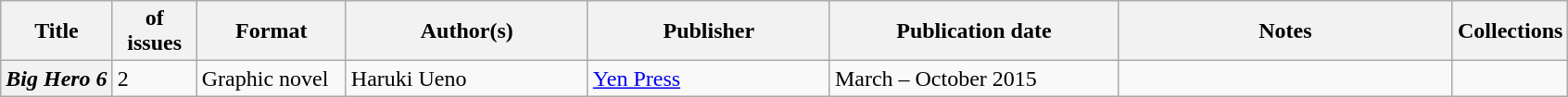<table class="wikitable">
<tr>
<th>Title</th>
<th style="width:40pt"> of issues</th>
<th style="width:75pt">Format</th>
<th style="width:125pt">Author(s)</th>
<th style="width:125pt">Publisher</th>
<th style="width:150pt">Publication date</th>
<th style="width:175pt">Notes</th>
<th>Collections</th>
</tr>
<tr>
<th><em>Big Hero 6</em></th>
<td>2</td>
<td>Graphic novel</td>
<td>Haruki Ueno</td>
<td><a href='#'>Yen Press</a></td>
<td>March – October 2015</td>
<td></td>
<td></td>
</tr>
</table>
